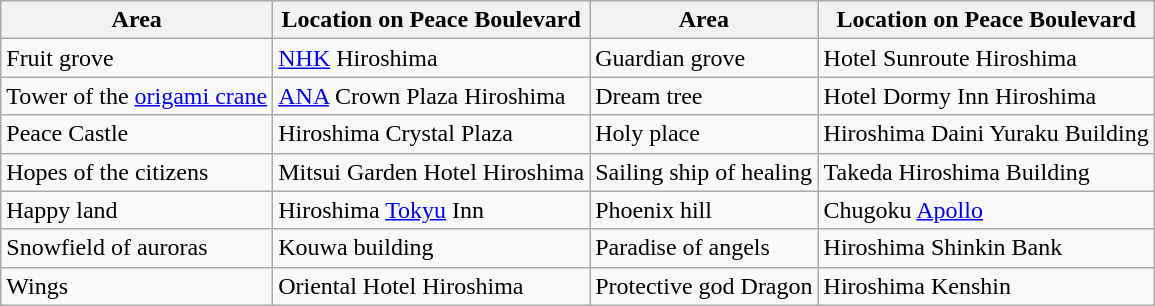<table border="1" class="wikitable">
<tr>
<th>Area</th>
<th>Location on Peace Boulevard</th>
<th>Area</th>
<th>Location on Peace Boulevard</th>
</tr>
<tr>
<td>Fruit grove</td>
<td><a href='#'>NHK</a> Hiroshima</td>
<td>Guardian grove</td>
<td>Hotel Sunroute Hiroshima</td>
</tr>
<tr>
<td>Tower of the <a href='#'>origami crane</a></td>
<td><a href='#'>ANA</a> Crown Plaza Hiroshima</td>
<td>Dream tree</td>
<td>Hotel Dormy Inn Hiroshima</td>
</tr>
<tr>
<td>Peace Castle</td>
<td>Hiroshima Crystal Plaza</td>
<td>Holy place</td>
<td>Hiroshima Daini Yuraku Building</td>
</tr>
<tr>
<td>Hopes of the citizens</td>
<td>Mitsui Garden Hotel Hiroshima</td>
<td>Sailing ship of healing</td>
<td>Takeda Hiroshima Building</td>
</tr>
<tr>
<td>Happy land</td>
<td>Hiroshima <a href='#'>Tokyu</a> Inn</td>
<td>Phoenix hill</td>
<td>Chugoku <a href='#'>Apollo</a></td>
</tr>
<tr>
<td>Snowfield of auroras</td>
<td>Kouwa building</td>
<td>Paradise of angels</td>
<td>Hiroshima Shinkin Bank</td>
</tr>
<tr>
<td>Wings</td>
<td>Oriental Hotel Hiroshima</td>
<td>Protective god Dragon</td>
<td>Hiroshima Kenshin</td>
</tr>
</table>
